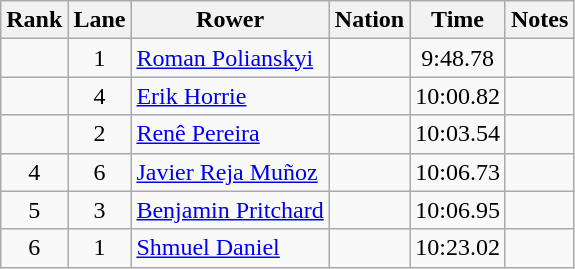<table class="wikitable sortable" style="text-align:center">
<tr>
<th>Rank</th>
<th>Lane</th>
<th>Rower</th>
<th>Nation</th>
<th>Time</th>
<th>Notes</th>
</tr>
<tr>
<td></td>
<td>1</td>
<td align=left><a href='#'>Roman Polianskyi</a></td>
<td align=left></td>
<td>9:48.78</td>
<td></td>
</tr>
<tr>
<td></td>
<td>4</td>
<td align=left><a href='#'>Erik Horrie</a></td>
<td align=left></td>
<td>10:00.82</td>
<td></td>
</tr>
<tr>
<td></td>
<td>2</td>
<td align=left><a href='#'>Renê Pereira</a></td>
<td align=left></td>
<td>10:03.54</td>
<td></td>
</tr>
<tr>
<td>4</td>
<td>6</td>
<td align=left><a href='#'>Javier Reja Muñoz</a></td>
<td align=left></td>
<td>10:06.73</td>
<td></td>
</tr>
<tr>
<td>5</td>
<td>3</td>
<td align=left><a href='#'>Benjamin Pritchard</a></td>
<td align=left></td>
<td>10:06.95</td>
<td></td>
</tr>
<tr>
<td>6</td>
<td>1</td>
<td align=left><a href='#'>Shmuel Daniel</a></td>
<td align=left></td>
<td>10:23.02</td>
<td></td>
</tr>
</table>
